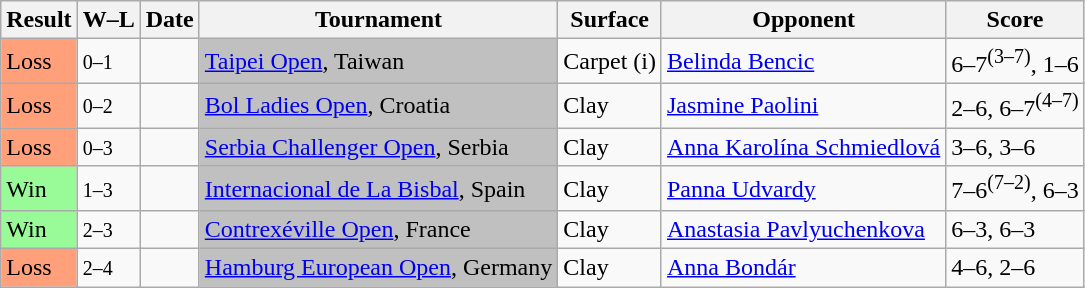<table class="sortable wikitable">
<tr>
<th>Result</th>
<th class="unsortable">W–L</th>
<th>Date</th>
<th>Tournament</th>
<th>Surface</th>
<th>Opponent</th>
<th class="unsortable">Score</th>
</tr>
<tr>
<td bgcolor=FFA07A>Loss</td>
<td><small>0–1</small></td>
<td><a href='#'></a></td>
<td style=background:silver><a href='#'>Taipei Open</a>, Taiwan</td>
<td>Carpet (i)</td>
<td> <a href='#'>Belinda Bencic</a></td>
<td>6–7<sup>(3–7)</sup>, 1–6</td>
</tr>
<tr>
<td bgcolor=FFA07A>Loss</td>
<td><small>0–2</small></td>
<td><a href='#'></a></td>
<td style=background:silver><a href='#'>Bol Ladies Open</a>, Croatia</td>
<td>Clay</td>
<td> <a href='#'>Jasmine Paolini</a></td>
<td>2–6, 6–7<sup>(4–7)</sup></td>
</tr>
<tr>
<td bgcolor=FFA07A>Loss</td>
<td><small>0–3</small></td>
<td><a href='#'></a></td>
<td style=background:silver><a href='#'>Serbia Challenger Open</a>, Serbia</td>
<td>Clay</td>
<td> <a href='#'>Anna Karolína Schmiedlová</a></td>
<td>3–6, 3–6</td>
</tr>
<tr>
<td bgcolor=98FB98>Win</td>
<td><small>1–3</small></td>
<td><a href='#'></a></td>
<td style=background:silver><a href='#'>Internacional de La Bisbal</a>, Spain</td>
<td>Clay</td>
<td> <a href='#'>Panna Udvardy</a></td>
<td>7–6<sup>(7–2)</sup>, 6–3</td>
</tr>
<tr>
<td bgcolor=98FB98>Win</td>
<td><small>2–3</small></td>
<td><a href='#'></a></td>
<td style=background:silver><a href='#'>Contrexéville Open</a>, France</td>
<td>Clay</td>
<td> <a href='#'>Anastasia Pavlyuchenkova</a></td>
<td>6–3, 6–3</td>
</tr>
<tr>
<td bgcolor=FFA07A>Loss</td>
<td><small>2–4</small></td>
<td><a href='#'></a></td>
<td style=background:silver><a href='#'>Hamburg European Open</a>, Germany</td>
<td>Clay</td>
<td> <a href='#'>Anna Bondár</a></td>
<td>4–6, 2–6</td>
</tr>
</table>
